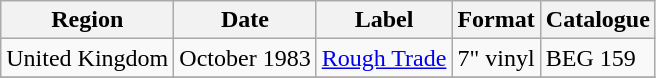<table class="wikitable">
<tr>
<th>Region</th>
<th>Date</th>
<th>Label</th>
<th>Format</th>
<th>Catalogue</th>
</tr>
<tr>
<td>United Kingdom</td>
<td>October 1983</td>
<td><a href='#'>Rough Trade</a></td>
<td>7" vinyl</td>
<td>BEG 159</td>
</tr>
<tr>
</tr>
</table>
